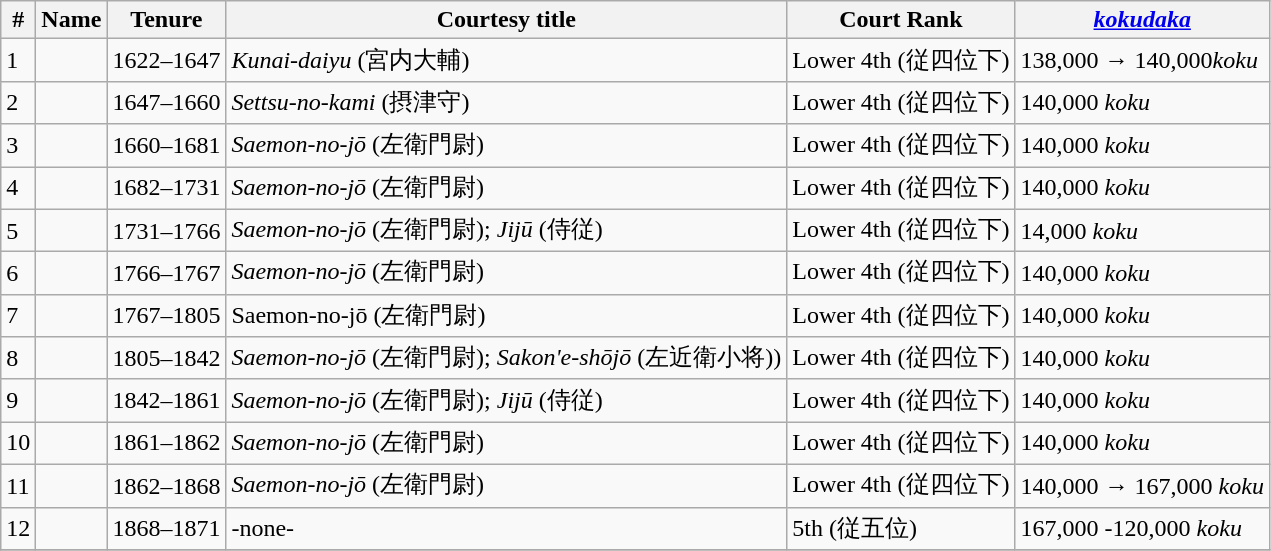<table class=wikitable>
<tr>
<th>#</th>
<th>Name</th>
<th>Tenure</th>
<th>Courtesy title</th>
<th>Court Rank</th>
<th><em><a href='#'>kokudaka</a></em></th>
</tr>
<tr>
<td>1</td>
<td></td>
<td>1622–1647</td>
<td><em>Kunai-daiyu</em>  (宮内大輔)</td>
<td>Lower 4th (従四位下)</td>
<td>138,000 → 140,000<em>koku</em></td>
</tr>
<tr>
<td>2</td>
<td></td>
<td>1647–1660</td>
<td><em>Settsu-no-kami</em> (摂津守)</td>
<td>Lower 4th (従四位下)</td>
<td>140,000 <em>koku</em></td>
</tr>
<tr>
<td>3</td>
<td></td>
<td>1660–1681</td>
<td><em>Saemon-no-jō</em> (左衛門尉)</td>
<td>Lower 4th (従四位下)</td>
<td>140,000 <em>koku</em></td>
</tr>
<tr>
<td>4</td>
<td></td>
<td>1682–1731</td>
<td><em>Saemon-no-jō</em> (左衛門尉)</td>
<td>Lower 4th (従四位下)</td>
<td>140,000 <em>koku</em></td>
</tr>
<tr>
<td>5</td>
<td></td>
<td>1731–1766</td>
<td><em>Saemon-no-jō</em> (左衛門尉); <em>Jijū</em> (侍従)</td>
<td>Lower 4th (従四位下)</td>
<td>14,000 <em>koku</em></td>
</tr>
<tr>
<td>6</td>
<td></td>
<td>1766–1767</td>
<td><em>Saemon-no-jō</em> (左衛門尉)</td>
<td>Lower 4th (従四位下)</td>
<td>140,000 <em>koku</em></td>
</tr>
<tr>
<td>7</td>
<td></td>
<td>1767–1805</td>
<td>Saemon-no-jō (左衛門尉)</td>
<td>Lower 4th (従四位下)</td>
<td>140,000 <em>koku</em></td>
</tr>
<tr>
<td>8</td>
<td></td>
<td>1805–1842</td>
<td><em>Saemon-no-jō</em> (左衛門尉); <em>Sakon'e-shōjō</em> (左近衛小将))</td>
<td>Lower 4th (従四位下)</td>
<td>140,000 <em>koku</em></td>
</tr>
<tr>
<td>9</td>
<td></td>
<td>1842–1861</td>
<td><em>Saemon-no-jō</em> (左衛門尉); <em>Jijū</em> (侍従)</td>
<td>Lower 4th (従四位下)</td>
<td>140,000 <em>koku</em></td>
</tr>
<tr>
<td>10</td>
<td></td>
<td>1861–1862</td>
<td><em>Saemon-no-jō</em> (左衛門尉)</td>
<td>Lower 4th (従四位下)</td>
<td>140,000 <em>koku</em></td>
</tr>
<tr>
<td>11</td>
<td></td>
<td>1862–1868</td>
<td><em>Saemon-no-jō</em> (左衛門尉)</td>
<td>Lower 4th (従四位下)</td>
<td>140,000 → 167,000 <em>koku</em></td>
</tr>
<tr>
<td>12</td>
<td></td>
<td>1868–1871</td>
<td>-none-</td>
<td>5th (従五位)</td>
<td>167,000 -120,000 <em>koku</em></td>
</tr>
<tr>
</tr>
</table>
